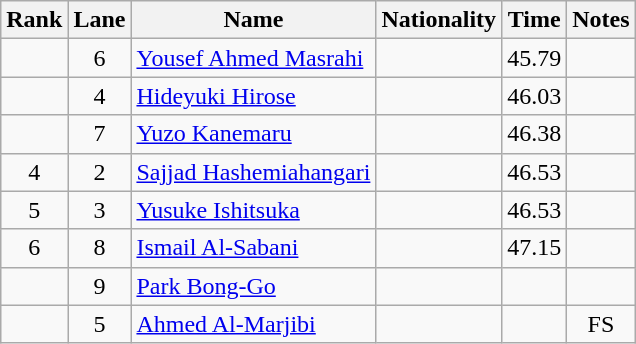<table class="wikitable sortable" style="text-align:center">
<tr>
<th>Rank</th>
<th>Lane</th>
<th>Name</th>
<th>Nationality</th>
<th>Time</th>
<th>Notes</th>
</tr>
<tr>
<td></td>
<td>6</td>
<td align=left><a href='#'>Yousef Ahmed Masrahi</a></td>
<td align=left></td>
<td>45.79</td>
<td></td>
</tr>
<tr>
<td></td>
<td>4</td>
<td align=left><a href='#'>Hideyuki Hirose</a></td>
<td align=left></td>
<td>46.03</td>
<td></td>
</tr>
<tr>
<td></td>
<td>7</td>
<td align=left><a href='#'>Yuzo Kanemaru</a></td>
<td align=left></td>
<td>46.38</td>
<td></td>
</tr>
<tr>
<td>4</td>
<td>2</td>
<td align="left"><a href='#'>Sajjad Hashemiahangari</a></td>
<td align=left></td>
<td>46.53</td>
<td></td>
</tr>
<tr>
<td>5</td>
<td>3</td>
<td align="left"><a href='#'>Yusuke Ishitsuka</a></td>
<td align=left></td>
<td>46.53</td>
<td></td>
</tr>
<tr>
<td>6</td>
<td>8</td>
<td align="left"><a href='#'>Ismail Al-Sabani</a></td>
<td align=left></td>
<td>47.15</td>
<td></td>
</tr>
<tr>
<td></td>
<td>9</td>
<td align="left"><a href='#'>Park Bong-Go</a></td>
<td align=left></td>
<td></td>
<td></td>
</tr>
<tr>
<td></td>
<td>5</td>
<td align="left"><a href='#'>Ahmed Al-Marjibi</a></td>
<td align=left></td>
<td></td>
<td>FS</td>
</tr>
</table>
